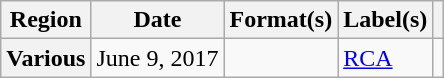<table class="wikitable plainrowheaders unsortable">
<tr>
<th scope="col">Region</th>
<th scope="col">Date</th>
<th scope="col">Format(s)</th>
<th scope="col">Label(s)</th>
<th scope="col"></th>
</tr>
<tr>
<th scope="row">Various</th>
<td>June 9, 2017</td>
<td></td>
<td><a href='#'>RCA</a></td>
<td align="center"></td>
</tr>
</table>
